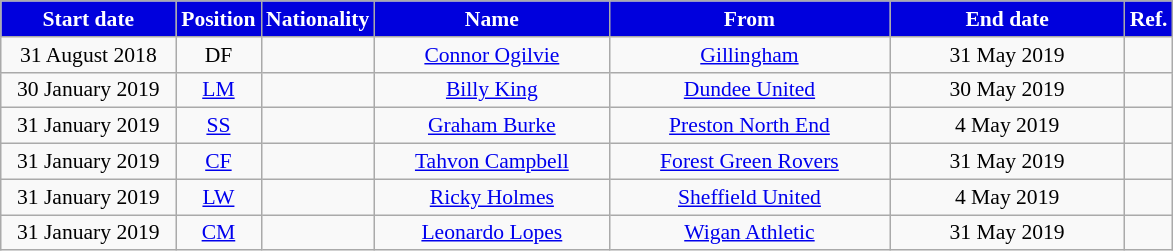<table class="wikitable"  style="text-align:center; font-size:90%; ">
<tr>
<th style="background:#0000DD; color:#FFFFFF; width:110px;">Start date</th>
<th style="background:#0000DD; color:#FFFFFF; width:50px;">Position</th>
<th style="background:#0000DD; color:#FFFFFF; width:50px;">Nationality</th>
<th style="background:#0000DD; color:#FFFFFF; width:150px;">Name</th>
<th style="background:#0000DD; color:#FFFFFF; width:180px;">From</th>
<th style="background:#0000DD; color:#FFFFFF; width:150px;">End date</th>
<th style="background:#0000DD; color:#FFFFFF; width:25px;">Ref.</th>
</tr>
<tr>
<td>31 August 2018</td>
<td>DF</td>
<td></td>
<td><a href='#'>Connor Ogilvie</a></td>
<td><a href='#'>Gillingham</a></td>
<td>31 May 2019</td>
<td></td>
</tr>
<tr>
<td>30 January 2019</td>
<td><a href='#'>LM</a></td>
<td></td>
<td><a href='#'>Billy King</a></td>
<td> <a href='#'>Dundee United</a></td>
<td>30 May 2019</td>
<td></td>
</tr>
<tr>
<td>31 January 2019</td>
<td><a href='#'>SS</a></td>
<td></td>
<td><a href='#'>Graham Burke</a></td>
<td><a href='#'>Preston North End</a></td>
<td>4 May 2019</td>
<td></td>
</tr>
<tr>
<td>31 January 2019</td>
<td><a href='#'>CF</a></td>
<td></td>
<td><a href='#'>Tahvon Campbell</a></td>
<td><a href='#'>Forest Green Rovers</a></td>
<td>31 May 2019</td>
<td></td>
</tr>
<tr>
<td>31 January 2019</td>
<td><a href='#'>LW</a></td>
<td></td>
<td><a href='#'>Ricky Holmes</a></td>
<td><a href='#'>Sheffield United</a></td>
<td>4 May 2019</td>
<td></td>
</tr>
<tr>
<td>31 January 2019</td>
<td><a href='#'>CM</a></td>
<td></td>
<td><a href='#'>Leonardo Lopes</a></td>
<td><a href='#'>Wigan Athletic</a></td>
<td>31 May 2019</td>
<td></td>
</tr>
</table>
